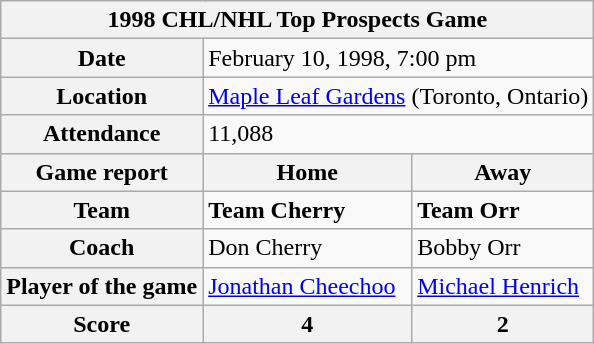<table class="wikitable">
<tr>
<th colspan="3">1998 CHL/NHL Top Prospects Game</th>
</tr>
<tr>
<th>Date</th>
<td colspan="2">February 10, 1998, 7:00 pm</td>
</tr>
<tr>
<th>Location</th>
<td colspan="2"><a href='#'>Maple Leaf Gardens</a> (Toronto, Ontario)</td>
</tr>
<tr>
<th>Attendance</th>
<td colspan="2">11,088</td>
</tr>
<tr>
<th>Game report</th>
<th>Home</th>
<th>Away</th>
</tr>
<tr>
<th>Team</th>
<td><strong>Team Cherry</strong></td>
<td><strong>Team Orr</strong></td>
</tr>
<tr>
<th>Coach</th>
<td>Don Cherry</td>
<td>Bobby Orr</td>
</tr>
<tr>
<th>Player of the game</th>
<td><a href='#'>Jonathan Cheechoo</a></td>
<td><a href='#'>Michael Henrich</a></td>
</tr>
<tr>
<th>Score</th>
<th>4</th>
<th>2</th>
</tr>
</table>
